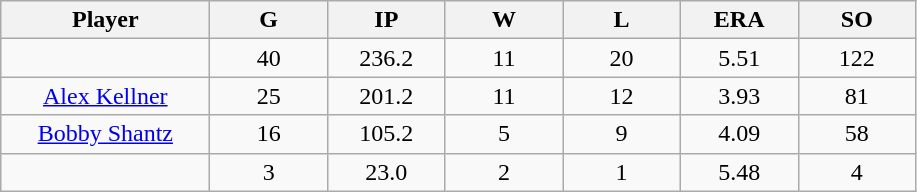<table class="wikitable sortable">
<tr>
<th bgcolor="#DDDDFF" width="16%">Player</th>
<th bgcolor="#DDDDFF" width="9%">G</th>
<th bgcolor="#DDDDFF" width="9%">IP</th>
<th bgcolor="#DDDDFF" width="9%">W</th>
<th bgcolor="#DDDDFF" width="9%">L</th>
<th bgcolor="#DDDDFF" width="9%">ERA</th>
<th bgcolor="#DDDDFF" width="9%">SO</th>
</tr>
<tr align="center">
<td></td>
<td>40</td>
<td>236.2</td>
<td>11</td>
<td>20</td>
<td>5.51</td>
<td>122</td>
</tr>
<tr align="center">
<td><a href='#'>Alex Kellner</a></td>
<td>25</td>
<td>201.2</td>
<td>11</td>
<td>12</td>
<td>3.93</td>
<td>81</td>
</tr>
<tr align=center>
<td><a href='#'>Bobby Shantz</a></td>
<td>16</td>
<td>105.2</td>
<td>5</td>
<td>9</td>
<td>4.09</td>
<td>58</td>
</tr>
<tr align=center>
<td></td>
<td>3</td>
<td>23.0</td>
<td>2</td>
<td>1</td>
<td>5.48</td>
<td>4</td>
</tr>
</table>
